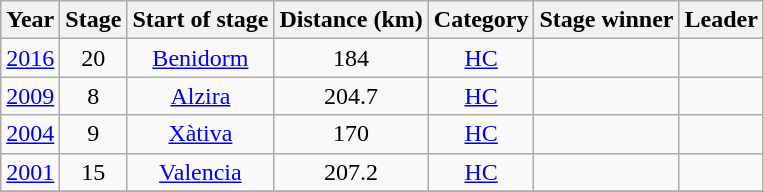<table class="wikitable" style="text-align:center;">
<tr>
<th>Year</th>
<th>Stage</th>
<th>Start of stage</th>
<th>Distance (km)</th>
<th>Category</th>
<th>Stage winner</th>
<th>Leader</th>
</tr>
<tr>
<td><a href='#'>2016</a></td>
<td>20</td>
<td><a href='#'>Benidorm</a></td>
<td>184</td>
<td><a href='#'>HC</a></td>
<td align=left></td>
<td align=left></td>
</tr>
<tr>
<td><a href='#'>2009</a></td>
<td>8</td>
<td><a href='#'>Alzira</a></td>
<td>204.7</td>
<td><a href='#'>HC</a></td>
<td align=left></td>
<td align=left></td>
</tr>
<tr>
<td><a href='#'>2004</a></td>
<td>9</td>
<td><a href='#'>Xàtiva</a></td>
<td>170</td>
<td><a href='#'>HC</a></td>
<td align=left></td>
<td align=left></td>
</tr>
<tr>
<td><a href='#'>2001</a></td>
<td>15</td>
<td><a href='#'>Valencia</a></td>
<td>207.2</td>
<td><a href='#'>HC</a></td>
<td align=left></td>
<td align=left></td>
</tr>
<tr>
</tr>
</table>
